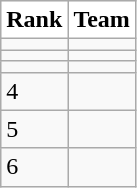<table class="wikitable collapsible" border="1">
<tr>
<th style="background:white;">Rank</th>
<th style="background:white;">Team</th>
</tr>
<tr>
<td></td>
<td></td>
</tr>
<tr>
<td></td>
<td></td>
</tr>
<tr>
<td></td>
<td></td>
</tr>
<tr>
<td>4</td>
<td></td>
</tr>
<tr>
<td>5</td>
<td></td>
</tr>
<tr>
<td>6</td>
<td></td>
</tr>
</table>
